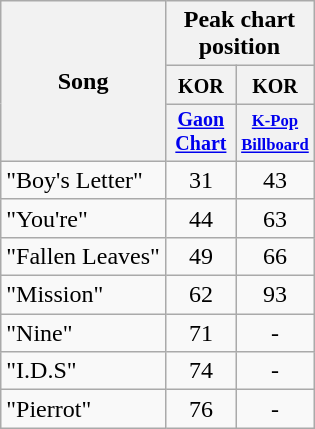<table class="wikitable sortable" style="text-align:center;">
<tr>
<th rowspan="3">Song</th>
<th colspan="9">Peak chart position</th>
</tr>
<tr>
<th colspan="1" width="40"><small>KOR</small></th>
<th colspan width="40"><small>KOR</small></th>
</tr>
<tr style="font-size:smaller;">
<th><a href='#'>Gaon Chart</a></th>
<th width="30"><small><a href='#'>K-Pop</a> <a href='#'>Billboard</a></small></th>
</tr>
<tr>
<td align="left">"Boy's Letter"</td>
<td>31</td>
<td>43</td>
</tr>
<tr>
<td align="left">"You're"</td>
<td>44</td>
<td>63</td>
</tr>
<tr>
<td align="left">"Fallen Leaves"</td>
<td>49</td>
<td>66</td>
</tr>
<tr>
<td align="left">"Mission"</td>
<td>62</td>
<td>93</td>
</tr>
<tr>
<td align="left">"Nine"</td>
<td>71</td>
<td>-</td>
</tr>
<tr>
<td align="left">"I.D.S"</td>
<td>74</td>
<td>-</td>
</tr>
<tr>
<td align="left">"Pierrot"</td>
<td>76</td>
<td>-</td>
</tr>
</table>
